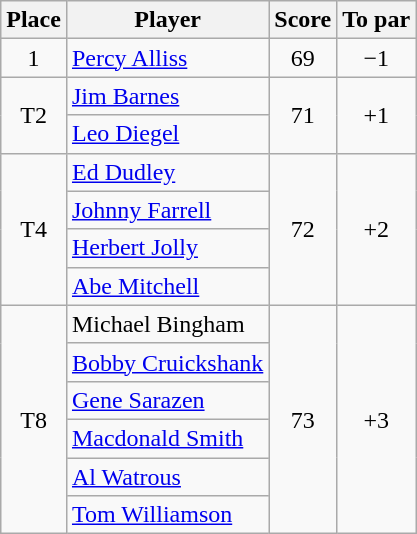<table class=wikitable>
<tr>
<th>Place</th>
<th>Player</th>
<th>Score</th>
<th>To par</th>
</tr>
<tr>
<td align=center>1</td>
<td> <a href='#'>Percy Alliss</a></td>
<td align=center>69</td>
<td align=center>−1</td>
</tr>
<tr>
<td rowspan=2 align=center>T2</td>
<td> <a href='#'>Jim Barnes</a></td>
<td rowspan=2 align=center>71</td>
<td rowspan=2 align=center>+1</td>
</tr>
<tr>
<td> <a href='#'>Leo Diegel</a></td>
</tr>
<tr>
<td rowspan=4 align=center>T4</td>
<td> <a href='#'>Ed Dudley</a></td>
<td rowspan=4 align=center>72</td>
<td rowspan=4 align=center>+2</td>
</tr>
<tr>
<td> <a href='#'>Johnny Farrell</a></td>
</tr>
<tr>
<td> <a href='#'>Herbert Jolly</a></td>
</tr>
<tr>
<td> <a href='#'>Abe Mitchell</a></td>
</tr>
<tr>
<td rowspan=6 align=center>T8</td>
<td> Michael Bingham</td>
<td rowspan=6 align=center>73</td>
<td rowspan=6 align=center>+3</td>
</tr>
<tr>
<td> <a href='#'>Bobby Cruickshank</a></td>
</tr>
<tr>
<td> <a href='#'>Gene Sarazen</a></td>
</tr>
<tr>
<td> <a href='#'>Macdonald Smith</a></td>
</tr>
<tr>
<td> <a href='#'>Al Watrous</a></td>
</tr>
<tr>
<td> <a href='#'>Tom Williamson</a></td>
</tr>
</table>
